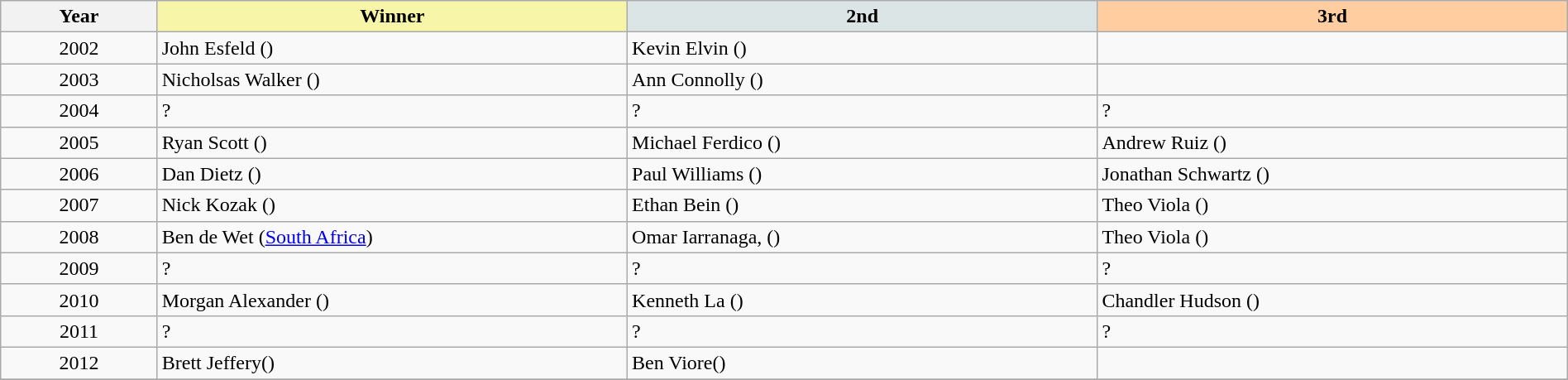<table class="wikitable" width=100%>
<tr>
<th width=10%>Year</th>
<th style="background-color: #F7F6A8;" width=30%>Winner</th>
<th style="background-color: #DCE5E5;" width=30%>2nd</th>
<th style="background-color: #FFCDA0;" width=30%>3rd</th>
</tr>
<tr>
<td align=center>2002 </td>
<td>John 	Esfeld ()</td>
<td>Kevin Elvin ()</td>
<td></td>
</tr>
<tr>
<td align=center>2003 </td>
<td>Nicholsas Walker ()</td>
<td>Ann Connolly ()</td>
<td></td>
</tr>
<tr>
<td align=center>2004</td>
<td>?</td>
<td>?</td>
<td>?</td>
</tr>
<tr>
<td align=center>2005 </td>
<td>Ryan Scott ()</td>
<td>Michael Ferdico ()</td>
<td>Andrew Ruiz ()</td>
</tr>
<tr>
<td align=center>2006 </td>
<td>Dan Dietz ()</td>
<td>Paul Williams ()</td>
<td>Jonathan Schwartz ()</td>
</tr>
<tr>
<td align=center>2007 </td>
<td>Nick Kozak ()</td>
<td>Ethan Bein ()</td>
<td>Theo Viola ()</td>
</tr>
<tr>
<td align=center>2008 </td>
<td>Ben de Wet (<a href='#'>South Africa</a>)</td>
<td>Omar Iarranaga, ()</td>
<td>Theo Viola ()</td>
</tr>
<tr>
<td align=center>2009</td>
<td>?</td>
<td>?</td>
<td>?</td>
</tr>
<tr>
<td align=center>2010 </td>
<td>Morgan Alexander ()</td>
<td>Kenneth La ()</td>
<td>Chandler Hudson ()</td>
</tr>
<tr>
<td align=center>2011</td>
<td>?</td>
<td>?</td>
<td>?</td>
</tr>
<tr>
<td align=center>2012 </td>
<td>Brett Jeffery()</td>
<td>Ben Viore()</td>
<td></td>
</tr>
<tr>
</tr>
</table>
